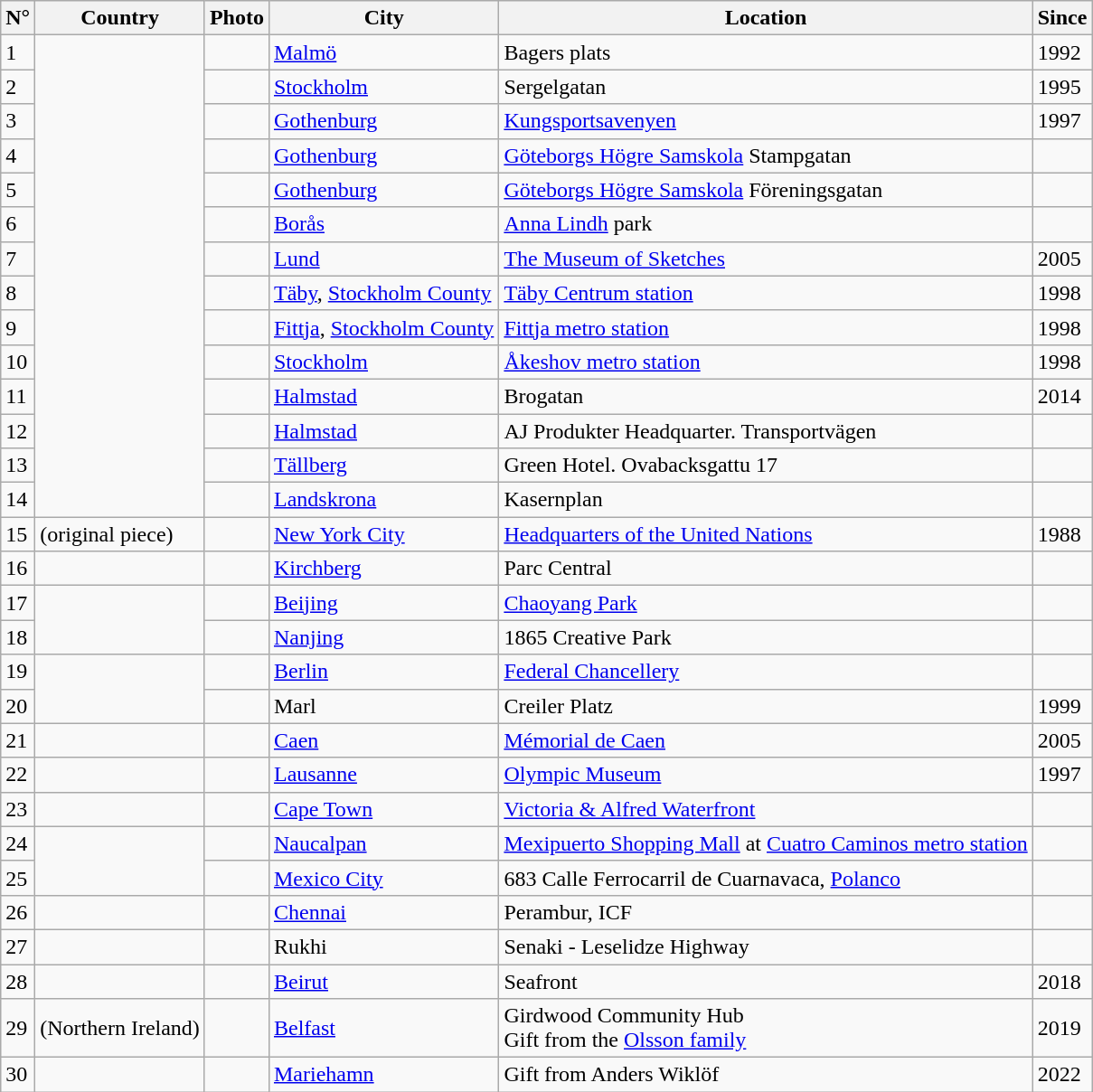<table class="wikitable">
<tr>
<th>N°</th>
<th>Country</th>
<th>Photo</th>
<th>City</th>
<th>Location</th>
<th>Since</th>
</tr>
<tr>
<td>1</td>
<td rowspan="14"></td>
<td></td>
<td><a href='#'>Malmö</a></td>
<td>Bagers plats</td>
<td>1992</td>
</tr>
<tr>
<td>2</td>
<td></td>
<td><a href='#'>Stockholm</a></td>
<td>Sergelgatan</td>
<td>1995</td>
</tr>
<tr>
<td>3</td>
<td></td>
<td><a href='#'>Gothenburg</a></td>
<td><a href='#'>Kungsportsavenyen</a></td>
<td>1997</td>
</tr>
<tr>
<td>4</td>
<td></td>
<td><a href='#'>Gothenburg</a></td>
<td><a href='#'>Göteborgs Högre Samskola</a> Stampgatan</td>
<td></td>
</tr>
<tr>
<td>5</td>
<td></td>
<td><a href='#'>Gothenburg</a></td>
<td><a href='#'>Göteborgs Högre Samskola</a> Föreningsgatan</td>
<td></td>
</tr>
<tr>
<td>6</td>
<td></td>
<td><a href='#'>Borås</a></td>
<td><a href='#'>Anna Lindh</a> park</td>
<td></td>
</tr>
<tr>
<td>7</td>
<td></td>
<td><a href='#'>Lund</a></td>
<td><a href='#'>The Museum of Sketches</a></td>
<td>2005</td>
</tr>
<tr>
<td>8</td>
<td></td>
<td><a href='#'>Täby</a>, <a href='#'>Stockholm County</a></td>
<td><a href='#'>Täby Centrum station</a></td>
<td>1998</td>
</tr>
<tr>
<td>9</td>
<td></td>
<td><a href='#'>Fittja</a>, <a href='#'>Stockholm County</a></td>
<td><a href='#'>Fittja metro station</a></td>
<td>1998</td>
</tr>
<tr>
<td>10</td>
<td></td>
<td><a href='#'>Stockholm</a></td>
<td><a href='#'>Åkeshov metro station</a></td>
<td>1998</td>
</tr>
<tr>
<td>11</td>
<td></td>
<td><a href='#'>Halmstad</a></td>
<td>Brogatan</td>
<td>2014</td>
</tr>
<tr>
<td>12</td>
<td></td>
<td><a href='#'>Halmstad</a></td>
<td>AJ Produkter Headquarter. Transportvägen</td>
<td></td>
</tr>
<tr>
<td>13</td>
<td></td>
<td><a href='#'>Tällberg</a></td>
<td>Green Hotel. Ovabacksgattu 17</td>
<td></td>
</tr>
<tr>
<td>14</td>
<td></td>
<td><a href='#'>Landskrona</a></td>
<td>Kasernplan</td>
<td></td>
</tr>
<tr>
<td>15</td>
<td> (original piece)</td>
<td></td>
<td><a href='#'>New York City</a></td>
<td><a href='#'>Headquarters of the United Nations</a></td>
<td>1988</td>
</tr>
<tr>
<td>16</td>
<td></td>
<td></td>
<td><a href='#'>Kirchberg</a></td>
<td>Parc Central</td>
<td></td>
</tr>
<tr>
<td>17</td>
<td rowspan="2"></td>
<td></td>
<td><a href='#'>Beijing</a></td>
<td><a href='#'>Chaoyang Park</a></td>
<td></td>
</tr>
<tr>
<td>18</td>
<td></td>
<td><a href='#'>Nanjing</a></td>
<td>1865 Creative Park</td>
<td></td>
</tr>
<tr>
<td>19</td>
<td rowspan="2"></td>
<td></td>
<td><a href='#'>Berlin</a></td>
<td><a href='#'>Federal Chancellery</a></td>
<td></td>
</tr>
<tr>
<td>20</td>
<td></td>
<td>Marl</td>
<td>Creiler Platz</td>
<td>1999</td>
</tr>
<tr>
<td>21</td>
<td></td>
<td></td>
<td><a href='#'>Caen</a></td>
<td><a href='#'>Mémorial de Caen</a></td>
<td>2005</td>
</tr>
<tr>
<td>22</td>
<td></td>
<td></td>
<td><a href='#'>Lausanne</a></td>
<td><a href='#'>Olympic Museum</a></td>
<td>1997</td>
</tr>
<tr>
<td>23</td>
<td></td>
<td></td>
<td><a href='#'>Cape Town</a></td>
<td><a href='#'>Victoria & Alfred Waterfront</a></td>
<td></td>
</tr>
<tr>
<td>24</td>
<td rowspan="2"></td>
<td></td>
<td><a href='#'>Naucalpan</a></td>
<td><a href='#'>Mexipuerto Shopping Mall</a> at <a href='#'>Cuatro Caminos metro station</a></td>
<td></td>
</tr>
<tr>
<td>25</td>
<td></td>
<td><a href='#'>Mexico City</a></td>
<td>683 Calle Ferrocarril de Cuarnavaca, <a href='#'>Polanco</a></td>
<td></td>
</tr>
<tr>
<td>26</td>
<td></td>
<td></td>
<td><a href='#'>Chennai</a></td>
<td>Perambur, ICF</td>
<td></td>
</tr>
<tr>
<td>27</td>
<td></td>
<td></td>
<td>Rukhi</td>
<td>Senaki - Leselidze Highway</td>
<td></td>
</tr>
<tr>
<td>28</td>
<td></td>
<td></td>
<td><a href='#'>Beirut</a></td>
<td>Seafront</td>
<td>2018</td>
</tr>
<tr>
<td>29</td>
<td> (Northern Ireland)</td>
<td></td>
<td><a href='#'>Belfast</a></td>
<td>Girdwood Community Hub<br>Gift from the <a href='#'>Olsson family</a></td>
<td>2019</td>
</tr>
<tr>
<td>30</td>
<td></td>
<td></td>
<td><a href='#'>Mariehamn</a></td>
<td>Gift from Anders Wiklöf</td>
<td>2022</td>
</tr>
</table>
